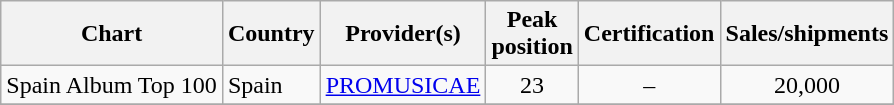<table class="wikitable sortable">
<tr>
<th align="left">Chart</th>
<th align="left">Country</th>
<th align="left">Provider(s)</th>
<th align="left">Peak<br>position</th>
<th align="left">Certification</th>
<th align="left">Sales/shipments</th>
</tr>
<tr>
<td>Spain Album Top 100</td>
<td>Spain</td>
<td><a href='#'>PROMUSICAE</a></td>
<td align="center">23</td>
<td align="center">–</td>
<td align="center">20,000</td>
</tr>
<tr>
</tr>
</table>
